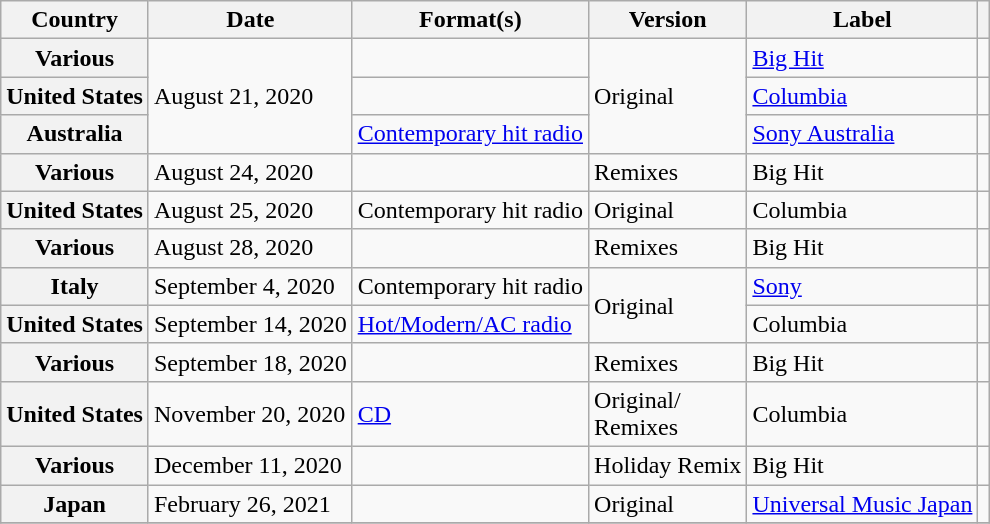<table class="wikitable plainrowheaders" border="1">
<tr>
<th>Country</th>
<th>Date</th>
<th>Format(s)</th>
<th>Version</th>
<th>Label</th>
<th></th>
</tr>
<tr>
<th scope="row">Various</th>
<td rowspan="3">August 21, 2020</td>
<td></td>
<td rowspan="3">Original</td>
<td><a href='#'>Big Hit</a></td>
<td style="text-align: center;"></td>
</tr>
<tr>
<th scope="row">United States</th>
<td></td>
<td><a href='#'>Columbia</a></td>
<td style="text-align: center;"></td>
</tr>
<tr>
<th scope="row">Australia</th>
<td><a href='#'>Contemporary hit radio</a></td>
<td><a href='#'>Sony Australia</a></td>
<td style="text-align:center;"></td>
</tr>
<tr>
<th scope="row">Various</th>
<td>August 24, 2020</td>
<td></td>
<td>Remixes</td>
<td>Big Hit</td>
<td style="text-align:center;"></td>
</tr>
<tr>
<th scope="row">United States</th>
<td>August 25, 2020</td>
<td>Contemporary hit radio</td>
<td>Original</td>
<td>Columbia</td>
<td style="text-align: center;"></td>
</tr>
<tr>
<th scope="row">Various</th>
<td>August 28, 2020</td>
<td></td>
<td>Remixes</td>
<td>Big Hit</td>
<td style="text-align:center;"></td>
</tr>
<tr>
<th scope="row">Italy</th>
<td>September 4, 2020</td>
<td>Contemporary hit radio</td>
<td rowspan="2">Original</td>
<td><a href='#'>Sony</a></td>
<td style="text-align:center;"></td>
</tr>
<tr>
<th scope="row">United States</th>
<td>September 14, 2020</td>
<td><a href='#'>Hot/Modern/AC radio</a></td>
<td>Columbia</td>
<td style="text-align: center;"></td>
</tr>
<tr>
<th scope="row">Various</th>
<td>September 18, 2020</td>
<td></td>
<td>Remixes</td>
<td>Big Hit</td>
<td style="text-align:center;"></td>
</tr>
<tr>
<th scope="row">United States</th>
<td>November 20, 2020</td>
<td><a href='#'>CD</a></td>
<td>Original/<br>Remixes</td>
<td>Columbia</td>
<td style="text-align: center;"></td>
</tr>
<tr>
<th scope="row">Various</th>
<td>December 11, 2020</td>
<td></td>
<td>Holiday Remix</td>
<td>Big Hit</td>
<td style="text-align: center;"></td>
</tr>
<tr>
<th scope="row">Japan</th>
<td>February 26, 2021</td>
<td></td>
<td>Original</td>
<td><a href='#'>Universal Music Japan</a></td>
<td style="text-align: center;"></td>
</tr>
<tr>
</tr>
</table>
